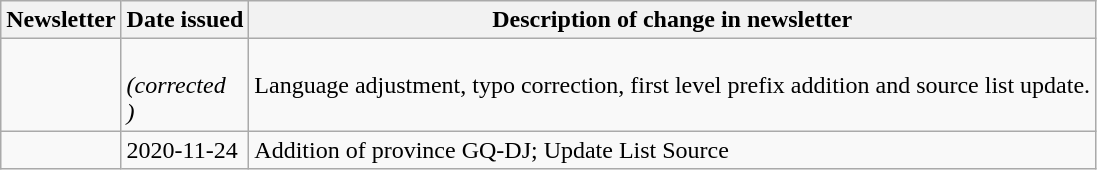<table class="wikitable">
<tr>
<th>Newsletter</th>
<th>Date issued</th>
<th>Description of change in newsletter</th>
</tr>
<tr>
<td id="II-3"></td>
<td><br> <em>(corrected<br> )</em></td>
<td>Language adjustment, typo correction, first level prefix addition and source list update.</td>
</tr>
<tr>
<td></td>
<td>2020-11-24</td>
<td>Addition of province GQ-DJ; Update List Source</td>
</tr>
</table>
